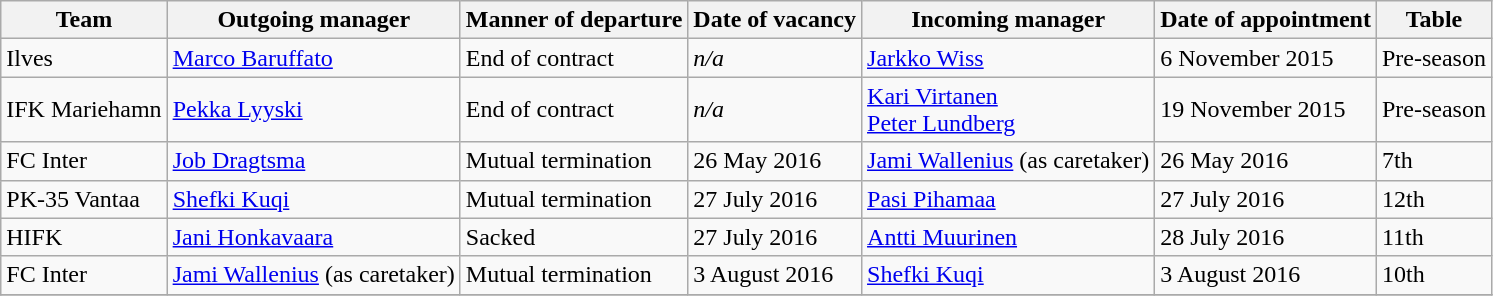<table class="wikitable">
<tr>
<th>Team</th>
<th>Outgoing manager</th>
<th>Manner of departure</th>
<th>Date of vacancy</th>
<th>Incoming manager</th>
<th>Date of appointment</th>
<th>Table</th>
</tr>
<tr>
<td>Ilves</td>
<td> <a href='#'>Marco Baruffato</a></td>
<td>End of contract</td>
<td><em>n/a</em></td>
<td> <a href='#'>Jarkko Wiss</a></td>
<td>6 November 2015</td>
<td>Pre-season</td>
</tr>
<tr>
<td>IFK Mariehamn</td>
<td> <a href='#'>Pekka Lyyski</a></td>
<td>End of contract</td>
<td><em>n/a</em></td>
<td> <a href='#'>Kari Virtanen</a><br> <a href='#'>Peter Lundberg</a></td>
<td>19 November 2015</td>
<td>Pre-season</td>
</tr>
<tr>
<td>FC Inter</td>
<td> <a href='#'>Job Dragtsma</a></td>
<td>Mutual termination</td>
<td>26 May 2016</td>
<td> <a href='#'>Jami Wallenius</a> (as caretaker)</td>
<td>26 May 2016</td>
<td>7th</td>
</tr>
<tr>
<td>PK-35 Vantaa</td>
<td> <a href='#'>Shefki Kuqi</a></td>
<td>Mutual termination</td>
<td>27 July 2016</td>
<td> <a href='#'>Pasi Pihamaa</a></td>
<td>27 July 2016</td>
<td>12th</td>
</tr>
<tr>
<td>HIFK</td>
<td> <a href='#'>Jani Honkavaara</a></td>
<td>Sacked</td>
<td>27 July 2016</td>
<td> <a href='#'>Antti Muurinen</a></td>
<td>28 July 2016</td>
<td>11th</td>
</tr>
<tr>
<td>FC Inter</td>
<td> <a href='#'>Jami Wallenius</a> (as caretaker)</td>
<td>Mutual termination</td>
<td>3 August 2016</td>
<td> <a href='#'>Shefki Kuqi</a></td>
<td>3 August 2016</td>
<td>10th</td>
</tr>
<tr>
</tr>
</table>
